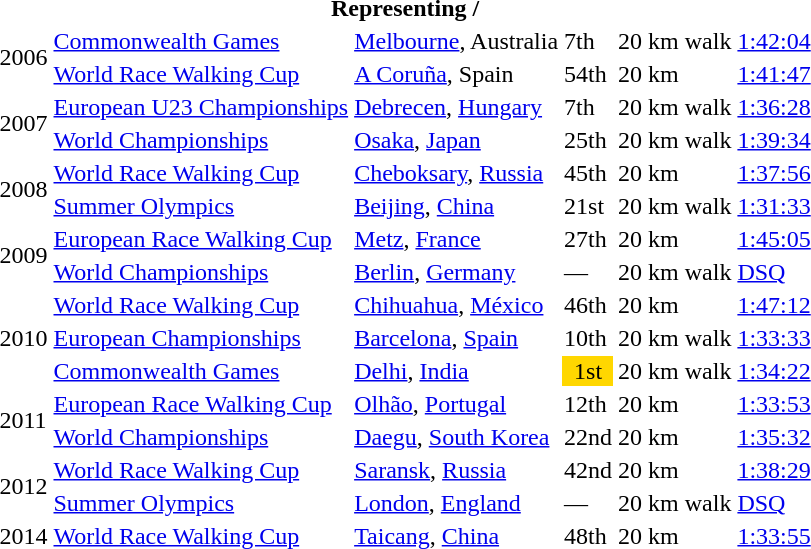<table>
<tr>
<th colspan="6">Representing  / </th>
</tr>
<tr>
<td rowspan=2>2006</td>
<td><a href='#'>Commonwealth Games</a></td>
<td><a href='#'>Melbourne</a>, Australia</td>
<td>7th</td>
<td>20 km walk</td>
<td><a href='#'>1:42:04</a></td>
</tr>
<tr>
<td><a href='#'>World Race Walking Cup</a></td>
<td><a href='#'>A Coruña</a>, Spain</td>
<td>54th</td>
<td>20 km</td>
<td><a href='#'>1:41:47</a></td>
</tr>
<tr>
<td rowspan=2>2007</td>
<td><a href='#'>European U23 Championships</a></td>
<td><a href='#'>Debrecen</a>, <a href='#'>Hungary</a></td>
<td>7th</td>
<td>20 km walk</td>
<td><a href='#'>1:36:28</a></td>
</tr>
<tr>
<td><a href='#'>World Championships</a></td>
<td><a href='#'>Osaka</a>, <a href='#'>Japan</a></td>
<td>25th</td>
<td>20 km walk</td>
<td><a href='#'>1:39:34</a></td>
</tr>
<tr>
<td rowspan=2>2008</td>
<td><a href='#'>World Race Walking Cup</a></td>
<td><a href='#'>Cheboksary</a>, <a href='#'>Russia</a></td>
<td>45th</td>
<td>20 km</td>
<td><a href='#'>1:37:56</a></td>
</tr>
<tr>
<td><a href='#'>Summer Olympics</a></td>
<td><a href='#'>Beijing</a>, <a href='#'>China</a></td>
<td>21st</td>
<td>20 km walk</td>
<td><a href='#'>1:31:33</a></td>
</tr>
<tr>
<td rowspan=2>2009</td>
<td><a href='#'>European Race Walking Cup</a></td>
<td><a href='#'>Metz</a>, <a href='#'>France</a></td>
<td>27th</td>
<td>20 km</td>
<td><a href='#'>1:45:05</a></td>
</tr>
<tr>
<td><a href='#'>World Championships</a></td>
<td><a href='#'>Berlin</a>, <a href='#'>Germany</a></td>
<td>—</td>
<td>20 km walk</td>
<td><a href='#'>DSQ</a></td>
</tr>
<tr>
<td rowspan=3>2010</td>
<td><a href='#'>World Race Walking Cup</a></td>
<td><a href='#'>Chihuahua</a>, <a href='#'>México</a></td>
<td>46th</td>
<td>20 km</td>
<td><a href='#'>1:47:12</a></td>
</tr>
<tr>
<td><a href='#'>European Championships</a></td>
<td><a href='#'>Barcelona</a>, <a href='#'>Spain</a></td>
<td>10th</td>
<td>20 km walk</td>
<td><a href='#'>1:33:33</a></td>
</tr>
<tr>
<td><a href='#'>Commonwealth Games</a></td>
<td><a href='#'>Delhi</a>, <a href='#'>India</a></td>
<td bgcolor="gold" align="center">1st</td>
<td>20 km walk</td>
<td><a href='#'>1:34:22</a></td>
</tr>
<tr>
<td rowspan=2>2011</td>
<td><a href='#'>European Race Walking Cup</a></td>
<td><a href='#'>Olhão</a>, <a href='#'>Portugal</a></td>
<td>12th</td>
<td>20 km</td>
<td><a href='#'>1:33:53</a></td>
</tr>
<tr>
<td><a href='#'>World Championships</a></td>
<td><a href='#'>Daegu</a>, <a href='#'>South Korea</a></td>
<td>22nd</td>
<td>20 km</td>
<td><a href='#'>1:35:32</a></td>
</tr>
<tr>
<td rowspan=2>2012</td>
<td><a href='#'>World Race Walking Cup</a></td>
<td><a href='#'>Saransk</a>, <a href='#'>Russia</a></td>
<td>42nd</td>
<td>20 km</td>
<td><a href='#'>1:38:29</a></td>
</tr>
<tr>
<td><a href='#'>Summer Olympics</a></td>
<td><a href='#'>London</a>, <a href='#'>England</a></td>
<td>—</td>
<td>20 km walk</td>
<td><a href='#'>DSQ</a></td>
</tr>
<tr>
<td>2014</td>
<td><a href='#'>World Race Walking Cup</a></td>
<td><a href='#'>Taicang</a>, <a href='#'>China</a></td>
<td>48th</td>
<td>20 km</td>
<td><a href='#'>1:33:55</a></td>
</tr>
</table>
